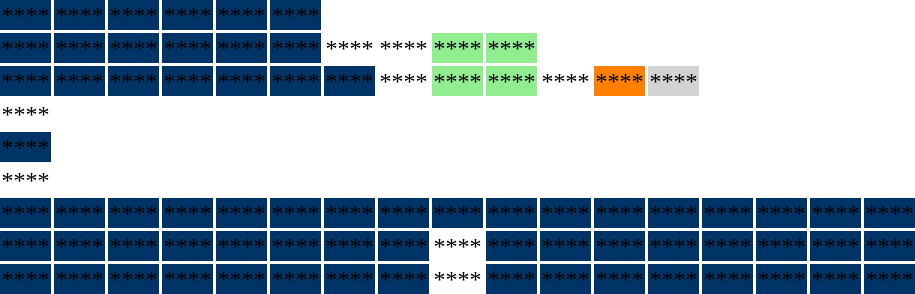<table>
<tr ---->
<td bgcolor="#003366" border="1"><span>****</span></td>
<td bgcolor="#003366" border="1"><span>****</span></td>
<td bgcolor="#003366" border="1"><span>****</span></td>
<td bgcolor="#003366" border="1"><span>****</span></td>
<td bgcolor="#003366" border="1"><span>****</span></td>
<td bgcolor="#003366" border="1"><span>****</span></td>
</tr>
<tr ---->
<td bgcolor="#003366" border="1"><span>****</span></td>
<td bgcolor="#003366" border="1"><span>****</span></td>
<td bgcolor="#003366" border="1"><span>****</span></td>
<td bgcolor="#003366" border="1"><span>****</span></td>
<td bgcolor="#003366" border="1"><span>****</span></td>
<td bgcolor="#003366" border="1"><span>****</span></td>
<td bgcolor="#FFFFFF" border="1"><span>****</span></td>
<td bgcolor="#FFFFFF" border="1"><span>****</span></td>
<td bgcolor="#90EE90" border="1"><span>****</span></td>
<td bgcolor="#90EE90" border="1"><span>****</span></td>
</tr>
<tr ---->
<td bgcolor="#003366" border="1"><span>****</span></td>
<td bgcolor="#003366" border="1"><span>****</span></td>
<td bgcolor="#003366" border="1"><span>****</span></td>
<td bgcolor="#003366" border="1"><span>****</span></td>
<td bgcolor="#003366" border="1"><span>****</span></td>
<td bgcolor="#003366" border="1"><span>****</span></td>
<td bgcolor="#003366" border="1"><span>****</span></td>
<td bgcolor="#FFFFFF" border="1"><span>****</span></td>
<td bgcolor="#90EE90" border="1"><span>****</span></td>
<td bgcolor="#90EE90" border="1"><span>****</span></td>
<td bgcolor="#FFFFFF" border="1"><span>****</span></td>
<td bgcolor="#FF7F00" border="1"><span>****</span></td>
<td bgcolor="#D3D3D3" border="1"><span>****</span></td>
</tr>
<tr ---->
<td border="1"><span>****</span></td>
</tr>
<tr ---->
<td bgcolor="#003366" border="1"><span>****</span></td>
</tr>
<tr ---->
<td border="1"><span>****</span></td>
</tr>
<tr ---->
<td bgcolor="#003366" border="1"><span>****</span></td>
<td bgcolor="#003366" border="1"><span>****</span></td>
<td bgcolor="#003366" border="1"><span>****</span></td>
<td bgcolor="#003366" border="1"><span>****</span></td>
<td bgcolor="#003366" border="1"><span>****</span></td>
<td bgcolor="#003366" border="1"><span>****</span></td>
<td bgcolor="#003366" border="1"><span>****</span></td>
<td bgcolor="#003366" border="1"><span>****</span></td>
<td bgcolor="#003366" border="1"><span>****</span></td>
<td bgcolor="#003366" border="1"><span>****</span></td>
<td bgcolor="#003366" border="1"><span>****</span></td>
<td bgcolor="#003366" border="1"><span>****</span></td>
<td bgcolor="#003366" border="1"><span>****</span></td>
<td bgcolor="#003366" border="1"><span>****</span></td>
<td bgcolor="#003366" border="1"><span>****</span></td>
<td bgcolor="#003366" border="1"><span>****</span></td>
<td bgcolor="#003366" border="1"><span>****</span></td>
</tr>
<tr ---->
<td bgcolor="#003366" border="1"><span>****</span></td>
<td bgcolor="#003366" border="1"><span>****</span></td>
<td bgcolor="#003366" border="1"><span>****</span></td>
<td bgcolor="#003366" border="1"><span>****</span></td>
<td bgcolor="#003366" border="1"><span>****</span></td>
<td bgcolor="#003366" border="1"><span>****</span></td>
<td bgcolor="#003366" border="1"><span>****</span></td>
<td bgcolor="#003366" border="1"><span>****</span></td>
<td bgcolor="#FFFFFF" border="1"><span>****</span></td>
<td bgcolor="#003366" border="1"><span>****</span></td>
<td bgcolor="#003366" border="1"><span>****</span></td>
<td bgcolor="#003366" border="1"><span>****</span></td>
<td bgcolor="#003366" border="1"><span>****</span></td>
<td bgcolor="#003366" border="1"><span>****</span></td>
<td bgcolor="#003366" border="1"><span>****</span></td>
<td bgcolor="#003366" border="1"><span>****</span></td>
<td bgcolor="#003366" border="1"><span>****</span></td>
</tr>
<tr ---->
<td bgcolor="#003366" border="1"><span>****</span></td>
<td bgcolor="#003366" border="1"><span>****</span></td>
<td bgcolor="#003366" border="1"><span>****</span></td>
<td bgcolor="#003366" border="1"><span>****</span></td>
<td bgcolor="#003366" border="1"><span>****</span></td>
<td bgcolor="#003366" border="1"><span>****</span></td>
<td bgcolor="#003366" border="1"><span>****</span></td>
<td bgcolor="#003366" border="1"><span>****</span></td>
<td bgcolor="#FFFFFF" border="1"><span>****</span></td>
<td bgcolor="#003366" border="1"><span>****</span></td>
<td bgcolor="#003366" border="1"><span>****</span></td>
<td bgcolor="#003366" border="1"><span>****</span></td>
<td bgcolor="#003366" border="1"><span>****</span></td>
<td bgcolor="#003366" border="1"><span>****</span></td>
<td bgcolor="#003366" border="1"><span>****</span></td>
<td bgcolor="#003366" border="1"><span>****</span></td>
<td bgcolor="#003366" border="1"><span>****</span></td>
</tr>
</table>
